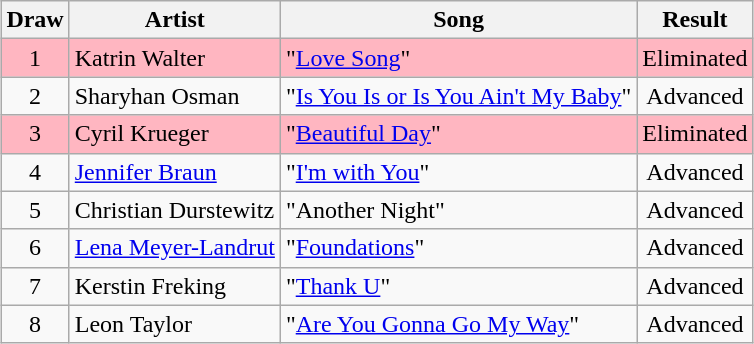<table class="wikitable plainrowheaders" style="margin: 1em auto 1em auto; text-align:center;">
<tr>
<th>Draw</th>
<th>Artist</th>
<th>Song </th>
<th>Result</th>
</tr>
<tr style="background:lightpink;">
<td>1</td>
<td align="left">Katrin Walter</td>
<td align="left">"<a href='#'>Love Song</a>" </td>
<td>Eliminated</td>
</tr>
<tr>
<td>2</td>
<td align="left">Sharyhan Osman</td>
<td align="left">"<a href='#'>Is You Is or Is You Ain't My Baby</a>" </td>
<td>Advanced</td>
</tr>
<tr style="background:lightpink;">
<td>3</td>
<td align="left">Cyril Krueger</td>
<td align="left">"<a href='#'>Beautiful Day</a>" </td>
<td>Eliminated</td>
</tr>
<tr>
<td>4</td>
<td align="left"><a href='#'>Jennifer Braun</a></td>
<td align="left">"<a href='#'>I'm with You</a>" </td>
<td>Advanced</td>
</tr>
<tr>
<td>5</td>
<td align="left">Christian Durstewitz</td>
<td align="left">"Another Night" </td>
<td>Advanced</td>
</tr>
<tr>
<td>6</td>
<td align="left"><a href='#'>Lena Meyer-Landrut</a></td>
<td align="left">"<a href='#'>Foundations</a>" </td>
<td>Advanced</td>
</tr>
<tr>
<td>7</td>
<td align="left">Kerstin Freking</td>
<td align="left">"<a href='#'>Thank U</a>" </td>
<td>Advanced</td>
</tr>
<tr>
<td>8</td>
<td align="left">Leon Taylor</td>
<td align="left">"<a href='#'>Are You Gonna Go My Way</a>" </td>
<td>Advanced</td>
</tr>
</table>
